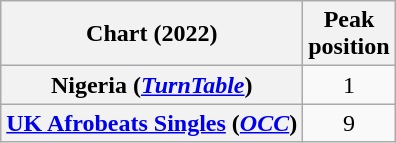<table class="wikitable plainrowheaders sortable" style="text-align:center">
<tr>
<th scope="col">Chart (2022)</th>
<th scope="col">Peak<br>position</th>
</tr>
<tr>
<th scope="row">Nigeria (<em><a href='#'>TurnTable</a></em>)</th>
<td>1</td>
</tr>
<tr>
<th scope="row"><a href='#'>UK Afrobeats Singles</a> (<em><a href='#'>OCC</a></em>)</th>
<td>9</td>
</tr>
</table>
